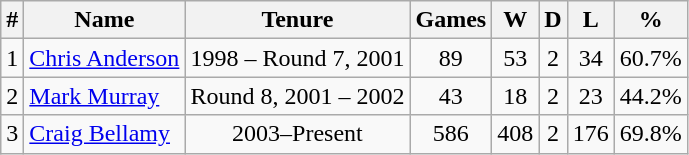<table class="wikitable" style="text-align: center;">
<tr>
<th>#</th>
<th>Name</th>
<th>Tenure</th>
<th>Games</th>
<th>W</th>
<th>D</th>
<th>L</th>
<th>%</th>
</tr>
<tr>
<td>1</td>
<td style="text-align: left;"><a href='#'>Chris Anderson</a></td>
<td>1998 – Round 7, 2001</td>
<td>89</td>
<td>53</td>
<td>2</td>
<td>34</td>
<td>60.7%</td>
</tr>
<tr>
<td>2</td>
<td style="text-align: left;"><a href='#'>Mark Murray</a></td>
<td>Round 8, 2001 – 2002</td>
<td>43</td>
<td>18</td>
<td>2</td>
<td>23</td>
<td>44.2%</td>
</tr>
<tr>
<td>3</td>
<td style="text-align: left;"><a href='#'>Craig Bellamy</a></td>
<td>2003–Present</td>
<td>586</td>
<td>408</td>
<td>2</td>
<td>176</td>
<td>69.8% </td>
</tr>
</table>
